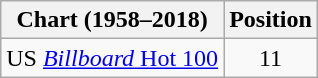<table class="wikitable">
<tr>
<th>Chart (1958–2018)</th>
<th>Position</th>
</tr>
<tr>
<td>US <a href='#'><em>Billboard</em> Hot 100</a></td>
<td style="text-align:center;">11</td>
</tr>
</table>
